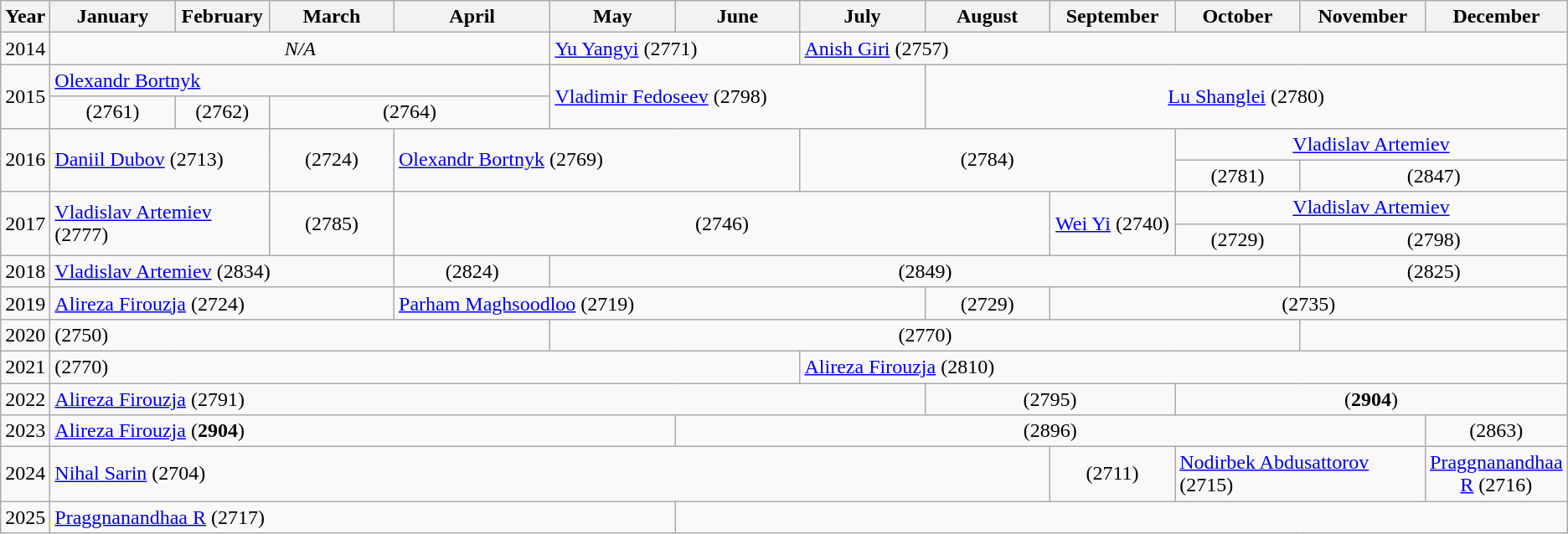<table class="wikitable center" style="text-align:center">
<tr>
<th>Year</th>
<th style="width:8%">January</th>
<th style="width:6%">February</th>
<th style="width:8%">March</th>
<th style="width:10%">April</th>
<th style="width:8%">May</th>
<th style="width:8%">June</th>
<th style="width:8%">July</th>
<th style="width:8%">August</th>
<th style="width:8%">September</th>
<th style="width:8%">October</th>
<th style="width:8%">November</th>
<th style="width:8%">December</th>
</tr>
<tr>
<td>2014</td>
<td colspan=4><em>N/A</em></td>
<td colspan=2 align=left> <a href='#'>Yu Yangyi</a> (2771)</td>
<td colspan=6 align=left> <a href='#'>Anish Giri</a> (2757)</td>
</tr>
<tr>
<td rowspan=2>2015</td>
<td colspan=4 align=left> <a href='#'>Olexandr Bortnyk</a></td>
<td colspan=3 rowspan=2 align=left> <a href='#'>Vladimir Fedoseev</a> (2798)</td>
<td colspan=5 rowspan=2> <a href='#'>Lu Shanglei</a> (2780)</td>
</tr>
<tr>
<td>(2761)</td>
<td>(2762)</td>
<td colspan=2>(2764)</td>
</tr>
<tr>
<td rowspan=2>2016</td>
<td colspan=2 rowspan=2 align=left> <a href='#'>Daniil Dubov</a> (2713)</td>
<td rowspan=2 align=center> (2724)</td>
<td colspan=3 rowspan=2 align=left> <a href='#'>Olexandr Bortnyk</a> (2769)</td>
<td colspan=3 rowspan=2>(2784)</td>
<td colspan=3> <a href='#'>Vladislav Artemiev</a></td>
</tr>
<tr>
<td>(2781)</td>
<td colspan=2>(2847)</td>
</tr>
<tr>
<td rowspan=2>2017</td>
<td colspan=2 align=left rowspan=2> <a href='#'>Vladislav Artemiev</a> (2777)</td>
<td rowspan=2>(2785)</td>
<td colspan=5 rowspan=2>(2746)</td>
<td rowspan=2> <a href='#'>Wei Yi</a> (2740)</td>
<td colspan=3> <a href='#'>Vladislav Artemiev</a></td>
</tr>
<tr>
<td>(2729)</td>
<td colspan=2>(2798)</td>
</tr>
<tr>
<td>2018</td>
<td colspan=3 align=left> <a href='#'>Vladislav Artemiev</a> (2834)</td>
<td>(2824)</td>
<td colspan=6>(2849)</td>
<td colspan="2">(2825)</td>
</tr>
<tr>
<td>2019</td>
<td colspan=3 align=left> <a href='#'>Alireza Firouzja</a> (2724)</td>
<td colspan=4 align=left> <a href='#'>Parham Maghsoodloo</a> (2719)</td>
<td>(2729)</td>
<td colspan=4>(2735)</td>
</tr>
<tr>
<td>2020</td>
<td colspan=4 align=left> (2750)</td>
<td colspan=6>(2770)</td>
</tr>
<tr>
<td>2021</td>
<td colspan=6 align=left> (2770)</td>
<td colspan=6 align=left> <a href='#'>Alireza Firouzja</a> (2810)</td>
</tr>
<tr>
<td>2022</td>
<td colspan=7 align=left> <a href='#'>Alireza Firouzja</a> (2791)</td>
<td colspan=2>(2795)</td>
<td colspan=3>(<strong>2904</strong>)</td>
</tr>
<tr>
<td>2023</td>
<td colspan=5 align=left> <a href='#'>Alireza Firouzja</a> (<strong>2904</strong>)</td>
<td colspan=6>(2896)</td>
<td>(2863)</td>
</tr>
<tr>
<td>2024</td>
<td colspan=8 align=left> <a href='#'>Nihal Sarin</a> (2704)</td>
<td>(2711)</td>
<td colspan=2 align=left> <a href='#'>Nodirbek Abdusattorov</a> (2715)</td>
<td> <a href='#'>Praggnanandhaa R</a> (2716)</td>
</tr>
<tr>
<td>2025</td>
<td colspan=5 align=left> <a href='#'>Praggnanandhaa R</a> (2717)</td>
</tr>
</table>
